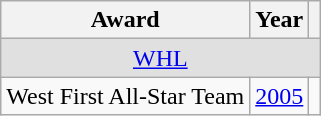<table class="wikitable">
<tr>
<th>Award</th>
<th>Year</th>
<th></th>
</tr>
<tr ALIGN="center" bgcolor="#e0e0e0">
<td colspan="3"><a href='#'>WHL</a></td>
</tr>
<tr>
<td>West First All-Star Team</td>
<td><a href='#'>2005</a></td>
<td></td>
</tr>
</table>
